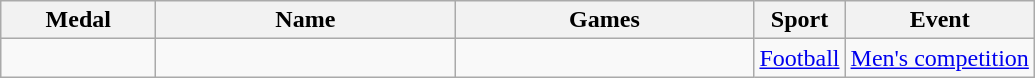<table class="wikitable sortable">
<tr>
<th style="width:6em">Medal</th>
<th style="width:12em">Name</th>
<th style="width:12em">Games</th>
<th>Sport</th>
<th>Event</th>
</tr>
<tr>
<td></td>
<td><br></td>
<td></td>
<td> <a href='#'>Football</a></td>
<td><a href='#'>Men's competition</a></td>
</tr>
</table>
